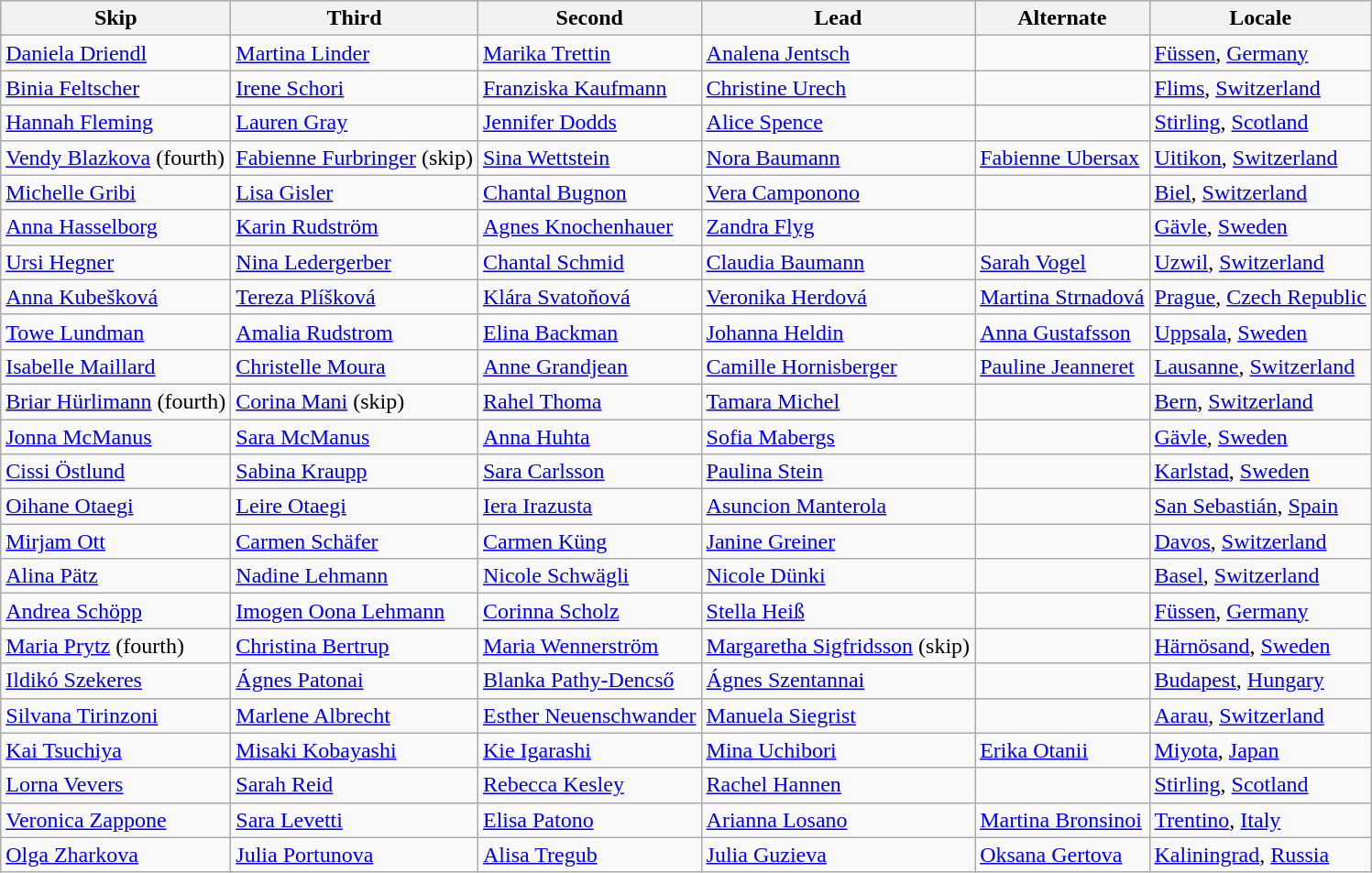<table class=wikitable>
<tr>
<th>Skip</th>
<th>Third</th>
<th>Second</th>
<th>Lead</th>
<th>Alternate</th>
<th>Locale</th>
</tr>
<tr>
<td><a href='#'>Daniela Driendl</a></td>
<td><a href='#'>Martina Linder</a></td>
<td><a href='#'>Marika Trettin</a></td>
<td><a href='#'>Analena Jentsch</a></td>
<td></td>
<td> <a href='#'>Füssen</a>, <a href='#'>Germany</a></td>
</tr>
<tr>
<td><a href='#'>Binia Feltscher</a></td>
<td><a href='#'>Irene Schori</a></td>
<td><a href='#'>Franziska Kaufmann</a></td>
<td><a href='#'>Christine Urech</a></td>
<td></td>
<td> <a href='#'>Flims</a>, <a href='#'>Switzerland</a></td>
</tr>
<tr>
<td><a href='#'>Hannah Fleming</a></td>
<td><a href='#'>Lauren Gray</a></td>
<td><a href='#'>Jennifer Dodds</a></td>
<td><a href='#'>Alice Spence</a></td>
<td></td>
<td> <a href='#'>Stirling</a>, <a href='#'>Scotland</a></td>
</tr>
<tr>
<td><a href='#'>Vendy Blazkova</a> (fourth)</td>
<td><a href='#'>Fabienne Furbringer</a> (skip)</td>
<td><a href='#'>Sina Wettstein</a></td>
<td><a href='#'>Nora Baumann</a></td>
<td><a href='#'>Fabienne Ubersax</a></td>
<td> <a href='#'>Uitikon</a>, <a href='#'>Switzerland</a></td>
</tr>
<tr>
<td><a href='#'>Michelle Gribi</a></td>
<td><a href='#'>Lisa Gisler</a></td>
<td><a href='#'>Chantal Bugnon</a></td>
<td><a href='#'>Vera Camponono</a></td>
<td></td>
<td> <a href='#'>Biel</a>, <a href='#'>Switzerland</a></td>
</tr>
<tr>
<td><a href='#'>Anna Hasselborg</a></td>
<td><a href='#'>Karin Rudström</a></td>
<td><a href='#'>Agnes Knochenhauer</a></td>
<td><a href='#'>Zandra Flyg</a></td>
<td></td>
<td> <a href='#'>Gävle</a>, <a href='#'>Sweden</a></td>
</tr>
<tr>
<td><a href='#'>Ursi Hegner</a></td>
<td><a href='#'>Nina Ledergerber</a></td>
<td><a href='#'>Chantal Schmid</a></td>
<td><a href='#'>Claudia Baumann</a></td>
<td><a href='#'>Sarah Vogel</a></td>
<td> <a href='#'>Uzwil</a>, <a href='#'>Switzerland</a></td>
</tr>
<tr>
<td><a href='#'>Anna Kubešková</a></td>
<td><a href='#'>Tereza Plíšková</a></td>
<td><a href='#'>Klára Svatoňová</a></td>
<td><a href='#'>Veronika Herdová</a></td>
<td><a href='#'>Martina Strnadová</a></td>
<td> <a href='#'>Prague</a>, <a href='#'>Czech Republic</a></td>
</tr>
<tr>
<td><a href='#'>Towe Lundman</a></td>
<td><a href='#'>Amalia Rudstrom</a></td>
<td><a href='#'>Elina Backman</a></td>
<td><a href='#'>Johanna Heldin</a></td>
<td><a href='#'>Anna Gustafsson</a></td>
<td> <a href='#'>Uppsala</a>, <a href='#'>Sweden</a></td>
</tr>
<tr>
<td><a href='#'>Isabelle Maillard</a></td>
<td><a href='#'>Christelle Moura</a></td>
<td><a href='#'>Anne Grandjean</a></td>
<td><a href='#'>Camille Hornisberger</a></td>
<td><a href='#'>Pauline Jeanneret</a></td>
<td> <a href='#'>Lausanne</a>, <a href='#'>Switzerland</a></td>
</tr>
<tr>
<td><a href='#'>Briar Hürlimann</a> (fourth)</td>
<td><a href='#'>Corina Mani</a> (skip)</td>
<td><a href='#'>Rahel Thoma</a></td>
<td><a href='#'>Tamara Michel</a></td>
<td></td>
<td> <a href='#'>Bern</a>, <a href='#'>Switzerland</a></td>
</tr>
<tr>
<td><a href='#'>Jonna McManus</a></td>
<td><a href='#'>Sara McManus</a></td>
<td><a href='#'>Anna Huhta</a></td>
<td><a href='#'>Sofia Mabergs</a></td>
<td></td>
<td> <a href='#'>Gävle</a>, <a href='#'>Sweden</a></td>
</tr>
<tr>
<td><a href='#'>Cissi Östlund</a></td>
<td><a href='#'>Sabina Kraupp</a></td>
<td><a href='#'>Sara Carlsson</a></td>
<td><a href='#'>Paulina Stein</a></td>
<td></td>
<td> <a href='#'>Karlstad</a>, <a href='#'>Sweden</a></td>
</tr>
<tr>
<td><a href='#'>Oihane Otaegi</a></td>
<td><a href='#'>Leire Otaegi</a></td>
<td><a href='#'>Iera Irazusta</a></td>
<td><a href='#'>Asuncion Manterola</a></td>
<td></td>
<td> <a href='#'>San Sebastián</a>, <a href='#'>Spain</a></td>
</tr>
<tr>
<td><a href='#'>Mirjam Ott</a></td>
<td><a href='#'>Carmen Schäfer</a></td>
<td><a href='#'>Carmen Küng</a></td>
<td><a href='#'>Janine Greiner</a></td>
<td></td>
<td> <a href='#'>Davos</a>, <a href='#'>Switzerland</a></td>
</tr>
<tr>
<td><a href='#'>Alina Pätz</a></td>
<td><a href='#'>Nadine Lehmann</a></td>
<td><a href='#'>Nicole Schwägli</a></td>
<td><a href='#'>Nicole Dünki</a></td>
<td></td>
<td> <a href='#'>Basel</a>, <a href='#'>Switzerland</a></td>
</tr>
<tr>
<td><a href='#'>Andrea Schöpp</a></td>
<td><a href='#'>Imogen Oona Lehmann</a></td>
<td><a href='#'>Corinna Scholz</a></td>
<td><a href='#'>Stella Heiß</a></td>
<td></td>
<td> <a href='#'>Füssen</a>, <a href='#'>Germany</a></td>
</tr>
<tr>
<td><a href='#'>Maria Prytz</a> (fourth)</td>
<td><a href='#'>Christina Bertrup</a></td>
<td><a href='#'>Maria Wennerström</a></td>
<td><a href='#'>Margaretha Sigfridsson</a> (skip)</td>
<td></td>
<td> <a href='#'>Härnösand</a>, <a href='#'>Sweden</a></td>
</tr>
<tr>
<td><a href='#'>Ildikó Szekeres</a></td>
<td><a href='#'>Ágnes Patonai</a></td>
<td><a href='#'>Blanka Pathy-Dencső</a></td>
<td><a href='#'>Ágnes Szentannai</a></td>
<td></td>
<td> <a href='#'>Budapest</a>, <a href='#'>Hungary</a></td>
</tr>
<tr>
<td><a href='#'>Silvana Tirinzoni</a></td>
<td><a href='#'>Marlene Albrecht</a></td>
<td><a href='#'>Esther Neuenschwander</a></td>
<td><a href='#'>Manuela Siegrist</a></td>
<td></td>
<td> <a href='#'>Aarau</a>, <a href='#'>Switzerland</a></td>
</tr>
<tr>
<td><a href='#'>Kai Tsuchiya</a></td>
<td><a href='#'>Misaki Kobayashi</a></td>
<td><a href='#'>Kie Igarashi</a></td>
<td><a href='#'>Mina Uchibori</a></td>
<td><a href='#'>Erika Otanii</a></td>
<td> <a href='#'>Miyota</a>, <a href='#'>Japan</a></td>
</tr>
<tr>
<td><a href='#'>Lorna Vevers</a></td>
<td><a href='#'>Sarah Reid</a></td>
<td><a href='#'>Rebecca Kesley</a></td>
<td><a href='#'>Rachel Hannen</a></td>
<td></td>
<td> <a href='#'>Stirling</a>, <a href='#'>Scotland</a></td>
</tr>
<tr>
<td><a href='#'>Veronica Zappone</a></td>
<td><a href='#'>Sara Levetti</a></td>
<td><a href='#'>Elisa Patono</a></td>
<td><a href='#'>Arianna Losano</a></td>
<td><a href='#'>Martina Bronsinoi</a></td>
<td> <a href='#'>Trentino</a>, <a href='#'>Italy</a></td>
</tr>
<tr>
<td><a href='#'>Olga Zharkova</a></td>
<td><a href='#'>Julia Portunova</a></td>
<td><a href='#'>Alisa Tregub</a></td>
<td><a href='#'>Julia Guzieva</a></td>
<td><a href='#'>Oksana Gertova</a></td>
<td> <a href='#'>Kaliningrad</a>, <a href='#'>Russia</a></td>
</tr>
</table>
